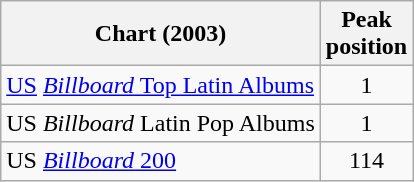<table class="wikitable">
<tr>
<th align="left">Chart (2003)</th>
<th align="left">Peak<br>position</th>
</tr>
<tr>
<td align="left"><a href='#'>US</a> <a href='#'><em>Billboard</em> Top Latin Albums</a></td>
<td align="center">1</td>
</tr>
<tr>
<td align="left">US <em>Billboard</em> Latin Pop Albums</td>
<td align="center">1</td>
</tr>
<tr>
<td align="left">US <a href='#'><em>Billboard</em> 200</a></td>
<td align="center">114</td>
</tr>
</table>
